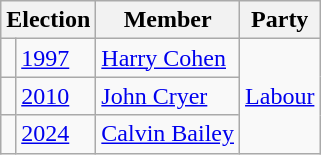<table class="wikitable">
<tr>
<th colspan="2">Election</th>
<th>Member</th>
<th>Party</th>
</tr>
<tr>
<td></td>
<td><a href='#'>1997</a></td>
<td><a href='#'>Harry Cohen</a></td>
<td rowspan="3"><a href='#'>Labour</a></td>
</tr>
<tr>
<td></td>
<td><a href='#'>2010</a></td>
<td><a href='#'>John Cryer</a></td>
</tr>
<tr>
<td></td>
<td><a href='#'>2024</a></td>
<td><a href='#'>Calvin Bailey</a></td>
</tr>
</table>
